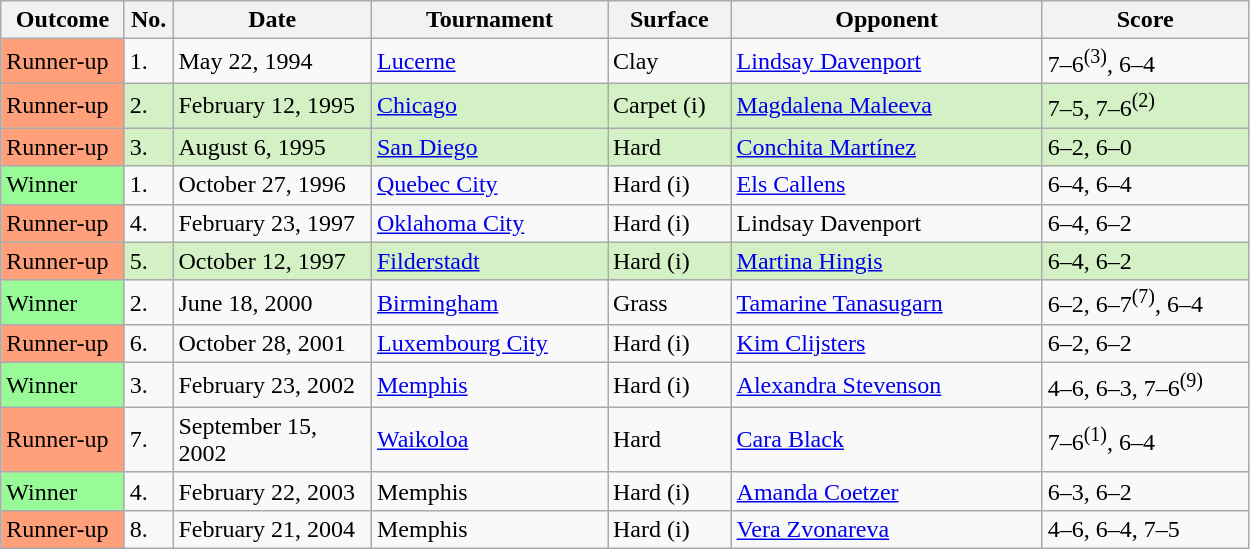<table class="wikitable">
<tr>
<th width=75>Outcome</th>
<th width=25>No.</th>
<th width=125>Date</th>
<th width=150>Tournament</th>
<th width=75>Surface</th>
<th width=200>Opponent</th>
<th width=130>Score</th>
</tr>
<tr>
<td bgcolor=#ffa07a>Runner-up</td>
<td>1.</td>
<td>May 22, 1994</td>
<td><a href='#'>Lucerne</a></td>
<td>Clay</td>
<td> <a href='#'>Lindsay Davenport</a></td>
<td>7–6<sup>(3)</sup>, 6–4</td>
</tr>
<tr style="background:#d4f1c5">
<td bgcolor=#ffa07a>Runner-up</td>
<td>2.</td>
<td>February 12, 1995</td>
<td><a href='#'>Chicago</a></td>
<td>Carpet (i)</td>
<td> <a href='#'>Magdalena Maleeva</a></td>
<td>7–5, 7–6<sup>(2)</sup></td>
</tr>
<tr style="background:#d4f1c5">
<td bgcolor=#ffa07a>Runner-up</td>
<td>3.</td>
<td>August 6, 1995</td>
<td><a href='#'>San Diego</a></td>
<td>Hard</td>
<td> <a href='#'>Conchita Martínez</a></td>
<td>6–2, 6–0</td>
</tr>
<tr>
<td bgcolor=#98fb98>Winner</td>
<td>1.</td>
<td>October 27, 1996</td>
<td><a href='#'>Quebec City</a></td>
<td>Hard (i)</td>
<td> <a href='#'>Els Callens</a></td>
<td>6–4, 6–4</td>
</tr>
<tr>
<td bgcolor=#ffa07a>Runner-up</td>
<td>4.</td>
<td>February 23, 1997</td>
<td><a href='#'>Oklahoma City</a></td>
<td>Hard (i)</td>
<td> Lindsay Davenport</td>
<td>6–4, 6–2</td>
</tr>
<tr style="background:#d4f1c5">
<td bgcolor=#ffa07a>Runner-up</td>
<td>5.</td>
<td>October 12, 1997</td>
<td><a href='#'>Filderstadt</a></td>
<td>Hard (i)</td>
<td> <a href='#'>Martina Hingis</a></td>
<td>6–4, 6–2</td>
</tr>
<tr>
<td bgcolor=#98fb98>Winner</td>
<td>2.</td>
<td>June 18, 2000</td>
<td><a href='#'>Birmingham</a></td>
<td>Grass</td>
<td> <a href='#'>Tamarine Tanasugarn</a></td>
<td>6–2, 6–7<sup>(7)</sup>, 6–4</td>
</tr>
<tr>
<td bgcolor=#ffa07a>Runner-up</td>
<td>6.</td>
<td>October 28, 2001</td>
<td><a href='#'>Luxembourg City</a></td>
<td>Hard (i)</td>
<td> <a href='#'>Kim Clijsters</a></td>
<td>6–2, 6–2</td>
</tr>
<tr>
<td bgcolor=#98fb98>Winner</td>
<td>3.</td>
<td>February 23, 2002</td>
<td><a href='#'>Memphis</a></td>
<td>Hard (i)</td>
<td> <a href='#'>Alexandra Stevenson</a></td>
<td>4–6, 6–3, 7–6<sup>(9)</sup></td>
</tr>
<tr>
<td bgcolor=#ffa07a>Runner-up</td>
<td>7.</td>
<td>September 15, 2002</td>
<td><a href='#'>Waikoloa</a></td>
<td>Hard</td>
<td> <a href='#'>Cara Black</a></td>
<td>7–6<sup>(1)</sup>, 6–4</td>
</tr>
<tr>
<td bgcolor=#98fb98>Winner</td>
<td>4.</td>
<td>February 22, 2003</td>
<td>Memphis</td>
<td>Hard (i)</td>
<td> <a href='#'>Amanda Coetzer</a></td>
<td>6–3, 6–2</td>
</tr>
<tr>
<td bgcolor=#ffa07a>Runner-up</td>
<td>8.</td>
<td>February 21, 2004</td>
<td>Memphis</td>
<td>Hard (i)</td>
<td> <a href='#'>Vera Zvonareva</a></td>
<td>4–6, 6–4, 7–5</td>
</tr>
</table>
